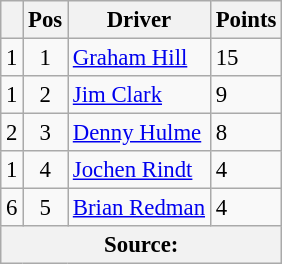<table class="wikitable" style="font-size: 95%;">
<tr>
<th></th>
<th>Pos</th>
<th>Driver</th>
<th>Points</th>
</tr>
<tr>
<td align="left"> 1</td>
<td align="center">1</td>
<td> <a href='#'>Graham Hill</a></td>
<td align="left">15</td>
</tr>
<tr>
<td align="left"> 1</td>
<td align="center">2</td>
<td> <a href='#'>Jim Clark</a></td>
<td align="left">9</td>
</tr>
<tr>
<td align="left"> 2</td>
<td align="center">3</td>
<td> <a href='#'>Denny Hulme</a></td>
<td align="left">8</td>
</tr>
<tr>
<td align="left"> 1</td>
<td align="center">4</td>
<td> <a href='#'>Jochen Rindt</a></td>
<td align="left">4</td>
</tr>
<tr>
<td align="left"> 6</td>
<td align="center">5</td>
<td> <a href='#'>Brian Redman</a></td>
<td align="left">4</td>
</tr>
<tr>
<th colspan=4>Source: </th>
</tr>
</table>
